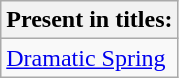<table class="wikitable">
<tr>
<th>Present in titles:</th>
</tr>
<tr>
<td><a href='#'>Dramatic Spring</a></td>
</tr>
</table>
